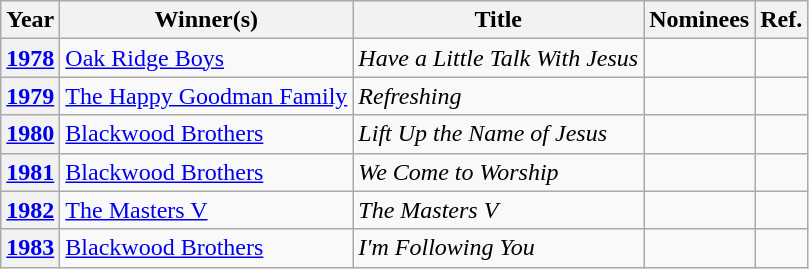<table class="wikitable sortable">
<tr>
<th scope="col">Year</th>
<th scope="col">Winner(s)</th>
<th scope="col">Title</th>
<th scope="col" class="unsortable">Nominees</th>
<th scope="col" class="unsortable">Ref.</th>
</tr>
<tr>
<th scope="row" align="center"><a href='#'>1978</a></th>
<td><a href='#'>Oak Ridge Boys</a></td>
<td><em>Have a Little Talk With Jesus</em></td>
<td></td>
<td align="center"></td>
</tr>
<tr>
<th scope="row" align="center"><a href='#'>1979</a></th>
<td><a href='#'>The Happy Goodman Family</a></td>
<td><em>Refreshing</em></td>
<td></td>
<td align="center"></td>
</tr>
<tr>
<th scope="row" align="center"><a href='#'>1980</a></th>
<td><a href='#'>Blackwood Brothers</a></td>
<td><em>Lift Up the Name of Jesus</em></td>
<td></td>
<td align="center"></td>
</tr>
<tr>
<th scope="row" align="center"><a href='#'>1981</a></th>
<td><a href='#'>Blackwood Brothers</a></td>
<td><em>We Come to Worship</em></td>
<td></td>
<td align="center"></td>
</tr>
<tr>
<th scope="row" align="center"><a href='#'>1982</a></th>
<td><a href='#'>The Masters V</a></td>
<td><em>The Masters V</em></td>
<td></td>
<td align="center"></td>
</tr>
<tr>
<th scope="row" align="center"><a href='#'>1983</a></th>
<td><a href='#'>Blackwood Brothers</a></td>
<td><em>I'm Following You</em></td>
<td></td>
<td align="center"></td>
</tr>
</table>
